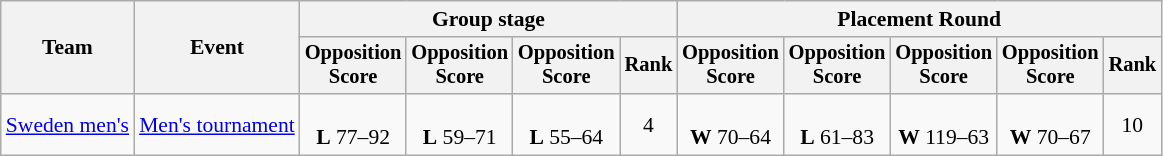<table class=wikitable style=font-size:90%;text-align:center>
<tr>
<th rowspan=2>Team</th>
<th rowspan=2>Event</th>
<th colspan=4>Group stage</th>
<th colspan=5>Placement Round</th>
</tr>
<tr style=font-size:95%>
<th>Opposition<br>Score</th>
<th>Opposition<br>Score</th>
<th>Opposition<br>Score</th>
<th>Rank</th>
<th>Opposition<br>Score</th>
<th>Opposition<br>Score</th>
<th>Opposition<br>Score</th>
<th>Opposition<br>Score</th>
<th>Rank</th>
</tr>
<tr>
<td align=left><a href='#'>Sweden men's</a></td>
<td align=left><a href='#'>Men's tournament</a></td>
<td><br><strong>L</strong> 77–92</td>
<td><br><strong>L</strong> 59–71</td>
<td><br><strong>L</strong> 55–64</td>
<td>4</td>
<td><br><strong>W</strong> 70–64</td>
<td><br><strong>L</strong> 61–83</td>
<td><br><strong>W</strong> 119–63</td>
<td><br><strong>W</strong> 70–67</td>
<td>10</td>
</tr>
</table>
